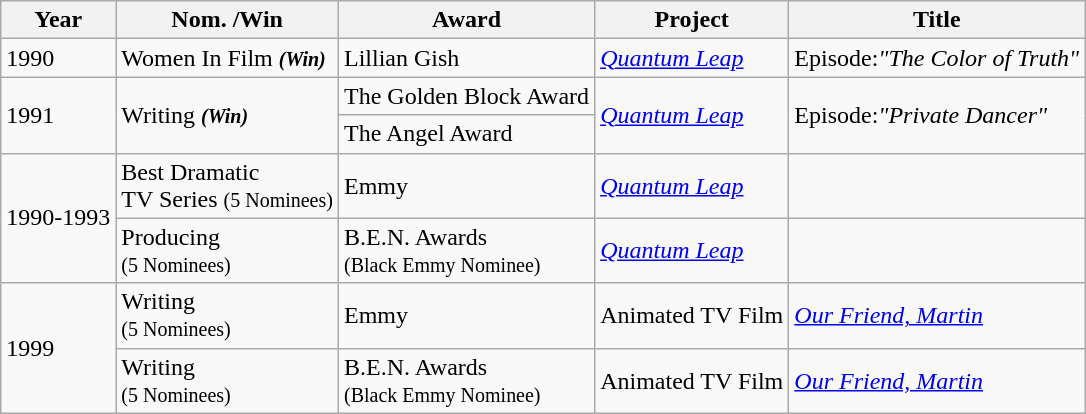<table class="wikitable">
<tr>
<th>Year</th>
<th>Nom. /Win</th>
<th>Award</th>
<th>Project</th>
<th>Title</th>
</tr>
<tr>
<td>1990</td>
<td>Women In Film <strong><em><small>(Win)</small></em></strong></td>
<td>Lillian Gish</td>
<td><em><a href='#'>Quantum Leap</a></em></td>
<td>Episode:<em>"The Color of Truth"</em></td>
</tr>
<tr>
<td rowspan="2">1991</td>
<td rowspan="2">Writing <strong><em><small>(Win)</small></em></strong></td>
<td>The Golden Block Award</td>
<td rowspan="2"><em><a href='#'>Quantum Leap</a></em></td>
<td rowspan="2">Episode:<em>"Private Dancer"</em></td>
</tr>
<tr>
<td>The Angel Award</td>
</tr>
<tr>
<td rowspan="2">1990-1993</td>
<td>Best Dramatic<br>TV Series
<small>(5 Nominees)</small></td>
<td>Emmy</td>
<td><em><a href='#'>Quantum Leap</a></em></td>
<td></td>
</tr>
<tr>
<td>Producing<br><small>(5 Nominees)</small></td>
<td>B.E.N. Awards<br><small>(Black Emmy Nominee)</small></td>
<td><em><a href='#'>Quantum Leap</a></em></td>
<td></td>
</tr>
<tr>
<td rowspan="2">1999</td>
<td>Writing<br><small>(5 Nominees)</small></td>
<td>Emmy</td>
<td>Animated TV Film</td>
<td><em><a href='#'>Our Friend, Martin</a></em></td>
</tr>
<tr>
<td>Writing<br><small>(5 Nominees)</small></td>
<td>B.E.N. Awards<br><small>(Black Emmy Nominee)</small></td>
<td>Animated TV Film</td>
<td><em><a href='#'>Our Friend, Martin</a></em></td>
</tr>
</table>
